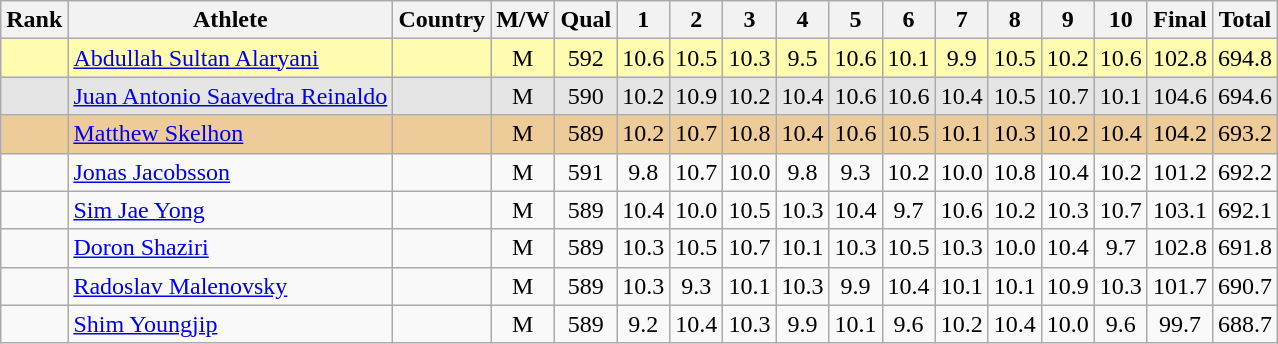<table class="wikitable sortable" style="text-align:center">
<tr>
<th>Rank</th>
<th>Athlete</th>
<th>Country</th>
<th>M/W</th>
<th>Qual</th>
<th class="unsortable" style="width: 28px">1</th>
<th class="unsortable" style="width: 28px">2</th>
<th class="unsortable" style="width: 28px">3</th>
<th class="unsortable" style="width: 28px">4</th>
<th class="unsortable" style="width: 28px">5</th>
<th class="unsortable" style="width: 28px">6</th>
<th class="unsortable" style="width: 28px">7</th>
<th class="unsortable" style="width: 28px">8</th>
<th class="unsortable" style="width: 28px">9</th>
<th class="unsortable" style="width: 28px">10</th>
<th>Final</th>
<th>Total</th>
</tr>
<tr style="background:#fffcaf;">
<td></td>
<td align=left><a href='#'>Abdullah Sultan Alaryani</a></td>
<td align=left></td>
<td>M</td>
<td>592</td>
<td>10.6</td>
<td>10.5</td>
<td>10.3</td>
<td>9.5</td>
<td>10.6</td>
<td>10.1</td>
<td>9.9</td>
<td>10.5</td>
<td>10.2</td>
<td>10.6</td>
<td>102.8</td>
<td>694.8</td>
</tr>
<tr style="background:#e5e5e5;">
<td></td>
<td align=left><a href='#'>Juan Antonio Saavedra Reinaldo</a></td>
<td align=left></td>
<td>M</td>
<td>590</td>
<td>10.2</td>
<td>10.9</td>
<td>10.2</td>
<td>10.4</td>
<td>10.6</td>
<td>10.6</td>
<td>10.4</td>
<td>10.5</td>
<td>10.7</td>
<td>10.1</td>
<td>104.6</td>
<td>694.6</td>
</tr>
<tr style="background:#ec9;">
<td></td>
<td align=left><a href='#'>Matthew Skelhon</a></td>
<td align=left></td>
<td>M</td>
<td>589</td>
<td>10.2</td>
<td>10.7</td>
<td>10.8</td>
<td>10.4</td>
<td>10.6</td>
<td>10.5</td>
<td>10.1</td>
<td>10.3</td>
<td>10.2</td>
<td>10.4</td>
<td>104.2</td>
<td>693.2</td>
</tr>
<tr>
<td></td>
<td align=left><a href='#'>Jonas Jacobsson</a></td>
<td align=left></td>
<td>M</td>
<td>591</td>
<td>9.8</td>
<td>10.7</td>
<td>10.0</td>
<td>9.8</td>
<td>9.3</td>
<td>10.2</td>
<td>10.0</td>
<td>10.8</td>
<td>10.4</td>
<td>10.2</td>
<td>101.2</td>
<td>692.2</td>
</tr>
<tr>
<td></td>
<td align=left><a href='#'>Sim Jae Yong</a></td>
<td align=left></td>
<td>M</td>
<td>589</td>
<td>10.4</td>
<td>10.0</td>
<td>10.5</td>
<td>10.3</td>
<td>10.4</td>
<td>9.7</td>
<td>10.6</td>
<td>10.2</td>
<td>10.3</td>
<td>10.7</td>
<td>103.1</td>
<td>692.1</td>
</tr>
<tr>
<td></td>
<td align=left><a href='#'>Doron Shaziri</a></td>
<td align=left></td>
<td>M</td>
<td>589</td>
<td>10.3</td>
<td>10.5</td>
<td>10.7</td>
<td>10.1</td>
<td>10.3</td>
<td>10.5</td>
<td>10.3</td>
<td>10.0</td>
<td>10.4</td>
<td>9.7</td>
<td>102.8</td>
<td>691.8</td>
</tr>
<tr>
<td></td>
<td align=left><a href='#'>Radoslav Malenovsky</a></td>
<td align=left></td>
<td>M</td>
<td>589</td>
<td>10.3</td>
<td>9.3</td>
<td>10.1</td>
<td>10.3</td>
<td>9.9</td>
<td>10.4</td>
<td>10.1</td>
<td>10.1</td>
<td>10.9</td>
<td>10.3</td>
<td>101.7</td>
<td>690.7</td>
</tr>
<tr>
<td></td>
<td align=left><a href='#'>Shim Youngjip</a></td>
<td align=left></td>
<td>M</td>
<td>589</td>
<td>9.2</td>
<td>10.4</td>
<td>10.3</td>
<td>9.9</td>
<td>10.1</td>
<td>9.6</td>
<td>10.2</td>
<td>10.4</td>
<td>10.0</td>
<td>9.6</td>
<td>99.7</td>
<td>688.7</td>
</tr>
</table>
